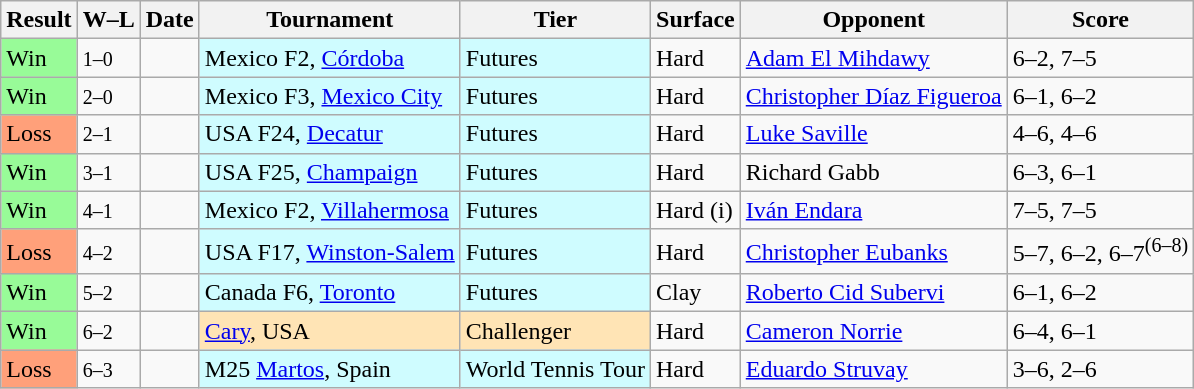<table class="sortable wikitable">
<tr>
<th>Result</th>
<th class="unsortable">W–L</th>
<th>Date</th>
<th>Tournament</th>
<th>Tier</th>
<th>Surface</th>
<th>Opponent</th>
<th class="unsortable">Score</th>
</tr>
<tr>
<td bgcolor=98FB98>Win</td>
<td><small>1–0</small></td>
<td></td>
<td style="background:#cffcff;">Mexico F2, <a href='#'>Córdoba</a></td>
<td style="background:#cffcff;">Futures</td>
<td>Hard</td>
<td> <a href='#'>Adam El Mihdawy</a></td>
<td>6–2, 7–5</td>
</tr>
<tr>
<td bgcolor=98FB98>Win</td>
<td><small>2–0</small></td>
<td></td>
<td style="background:#cffcff;">Mexico F3, <a href='#'>Mexico City</a></td>
<td style="background:#cffcff;">Futures</td>
<td>Hard</td>
<td> <a href='#'>Christopher Díaz Figueroa</a></td>
<td>6–1, 6–2</td>
</tr>
<tr>
<td bgcolor=FFA07A>Loss</td>
<td><small>2–1</small></td>
<td></td>
<td style="background:#cffcff;">USA F24, <a href='#'>Decatur</a></td>
<td style="background:#cffcff;">Futures</td>
<td>Hard</td>
<td> <a href='#'>Luke Saville</a></td>
<td>4–6, 4–6</td>
</tr>
<tr>
<td bgcolor=98FB98>Win</td>
<td><small>3–1</small></td>
<td></td>
<td style="background:#cffcff;">USA F25, <a href='#'>Champaign</a></td>
<td style="background:#cffcff;">Futures</td>
<td>Hard</td>
<td> Richard Gabb</td>
<td>6–3, 6–1</td>
</tr>
<tr>
<td bgcolor=98FB98>Win</td>
<td><small>4–1</small></td>
<td></td>
<td style="background:#cffcff;">Mexico F2, <a href='#'>Villahermosa</a></td>
<td style="background:#cffcff;">Futures</td>
<td>Hard (i)</td>
<td> <a href='#'>Iván Endara</a></td>
<td>7–5, 7–5</td>
</tr>
<tr>
<td bgcolor=FFA07A>Loss</td>
<td><small>4–2</small></td>
<td></td>
<td style="background:#cffcff;">USA F17, <a href='#'>Winston-Salem</a></td>
<td style="background:#cffcff;">Futures</td>
<td>Hard</td>
<td> <a href='#'>Christopher Eubanks</a></td>
<td>5–7, 6–2, 6–7<sup>(6–8)</sup></td>
</tr>
<tr>
<td bgcolor=98FB98>Win</td>
<td><small>5–2</small></td>
<td></td>
<td style="background:#cffcff;">Canada F6, <a href='#'>Toronto</a></td>
<td style="background:#cffcff;">Futures</td>
<td>Clay</td>
<td> <a href='#'>Roberto Cid Subervi</a></td>
<td>6–1, 6–2</td>
</tr>
<tr>
<td bgcolor=98FB98>Win</td>
<td><small>6–2</small></td>
<td><a href='#'></a></td>
<td style="background:moccasin;"><a href='#'>Cary</a>, USA</td>
<td style="background:moccasin;">Challenger</td>
<td>Hard</td>
<td> <a href='#'>Cameron Norrie</a></td>
<td>6–4, 6–1</td>
</tr>
<tr>
<td bgcolor=FFA07A>Loss</td>
<td><small>6–3</small></td>
<td></td>
<td style="background:#cffcff;">M25 <a href='#'>Martos</a>, Spain</td>
<td style="background:#cffcff;">World Tennis Tour</td>
<td>Hard</td>
<td> <a href='#'>Eduardo Struvay</a></td>
<td>3–6, 2–6</td>
</tr>
</table>
